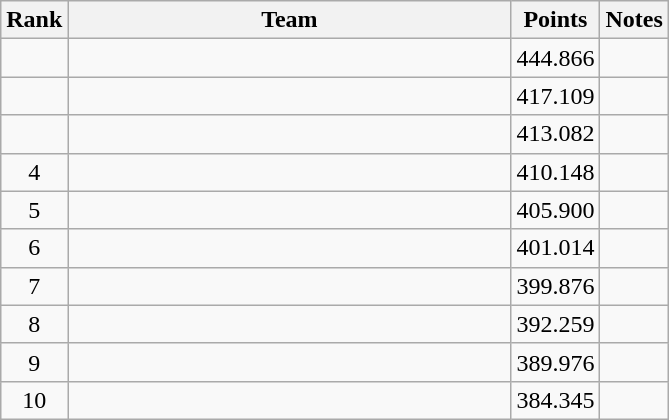<table class="wikitable" style="text-align:center">
<tr>
<th>Rank</th>
<th Style="width:18em">Team</th>
<th>Points</th>
<th>Notes</th>
</tr>
<tr>
<td></td>
<td style="text-align:left"></td>
<td>444.866</td>
<td></td>
</tr>
<tr>
<td></td>
<td style="text-align:left"></td>
<td>417.109</td>
<td></td>
</tr>
<tr>
<td></td>
<td style="text-align:left"></td>
<td>413.082</td>
<td></td>
</tr>
<tr>
<td>4</td>
<td style="text-align:left"></td>
<td>410.148</td>
<td></td>
</tr>
<tr>
<td>5</td>
<td style="text-align:left"></td>
<td>405.900</td>
<td></td>
</tr>
<tr>
<td>6</td>
<td style="text-align:left"></td>
<td>401.014</td>
<td></td>
</tr>
<tr>
<td>7</td>
<td style="text-align:left"></td>
<td>399.876</td>
<td></td>
</tr>
<tr>
<td>8</td>
<td style="text-align:left"></td>
<td>392.259</td>
<td></td>
</tr>
<tr>
<td>9</td>
<td style="text-align:left"></td>
<td>389.976</td>
<td></td>
</tr>
<tr>
<td>10</td>
<td style="text-align:left"></td>
<td>384.345</td>
<td></td>
</tr>
</table>
